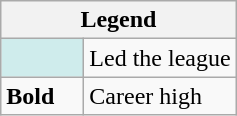<table class="wikitable mw-collapsible mw-collapsed">
<tr>
<th colspan="2">Legend</th>
</tr>
<tr>
<td style="background:#cfecec; width:3em;"></td>
<td>Led the league</td>
</tr>
<tr>
<td><strong>Bold</strong></td>
<td>Career high</td>
</tr>
</table>
